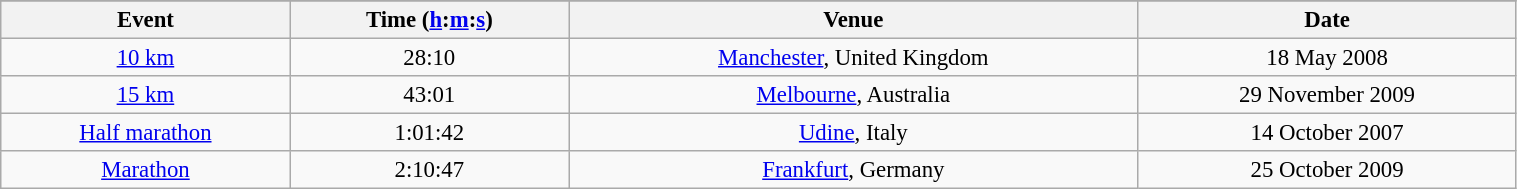<table class="wikitable" style=" text-align:center; font-size:95%;" width="80%">
<tr>
</tr>
<tr>
<th>Event</th>
<th>Time (<a href='#'>h</a>:<a href='#'>m</a>:<a href='#'>s</a>)</th>
<th>Venue</th>
<th>Date</th>
</tr>
<tr>
<td><a href='#'>10 km</a></td>
<td>28:10</td>
<td><a href='#'>Manchester</a>, United Kingdom</td>
<td>18 May 2008</td>
</tr>
<tr>
<td><a href='#'>15 km</a></td>
<td>43:01</td>
<td><a href='#'>Melbourne</a>, Australia</td>
<td>29 November 2009</td>
</tr>
<tr>
<td><a href='#'>Half marathon</a></td>
<td>1:01:42</td>
<td><a href='#'>Udine</a>, Italy</td>
<td>14 October 2007</td>
</tr>
<tr>
<td><a href='#'>Marathon</a></td>
<td>2:10:47</td>
<td><a href='#'>Frankfurt</a>, Germany</td>
<td>25 October 2009</td>
</tr>
</table>
